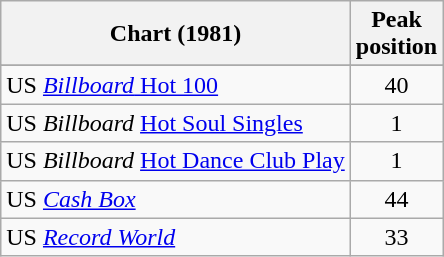<table class="wikitable sortable">
<tr>
<th>Chart (1981)</th>
<th>Peak<br>position</th>
</tr>
<tr>
</tr>
<tr>
<td>US <a href='#'><em>Billboard</em> Hot 100</a></td>
<td align="center">40</td>
</tr>
<tr>
<td>US <em>Billboard</em> <a href='#'>Hot Soul Singles</a></td>
<td align="center">1</td>
</tr>
<tr>
<td>US <em>Billboard</em> <a href='#'>Hot Dance Club Play</a></td>
<td align="center">1</td>
</tr>
<tr>
<td>US <em><a href='#'>Cash Box</a></em></td>
<td align="center">44</td>
</tr>
<tr>
<td>US <em><a href='#'>Record World</a></em></td>
<td align="center">33</td>
</tr>
</table>
